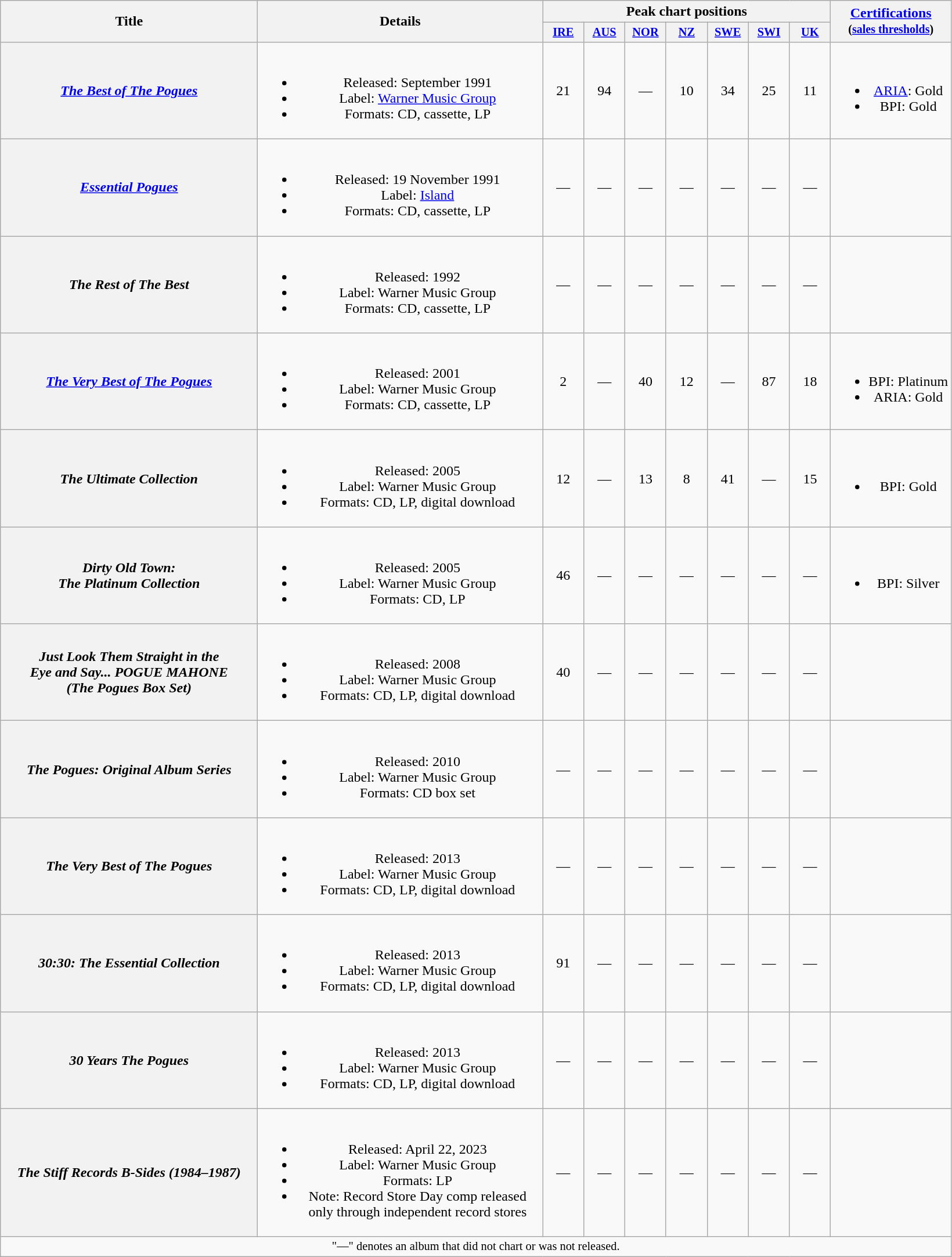<table class="wikitable plainrowheaders" style="text-align:center;">
<tr>
<th scope="col" rowspan="2" style="width:18em;">Title</th>
<th scope="col" rowspan="2" style="width:20em;">Details</th>
<th scope="col" colspan="7">Peak chart positions</th>
<th scope="col" rowspan="2"><a href='#'>Certifications</a><br><small>(<a href='#'>sales thresholds</a>)</small></th>
</tr>
<tr>
<th scope="col" style="width:3em;font-size:85%;"><a href='#'>IRE</a><br></th>
<th scope="col" style="width:3em;font-size:85%;"><a href='#'>AUS</a><br></th>
<th scope="col" style="width:3em;font-size:85%;"><a href='#'>NOR</a><br></th>
<th scope="col" style="width:3em;font-size:85%;"><a href='#'>NZ</a><br></th>
<th scope="col" style="width:3em;font-size:85%;"><a href='#'>SWE</a><br></th>
<th scope="col" style="width:3em;font-size:85%;"><a href='#'>SWI</a><br></th>
<th scope="col" style="width:3em;font-size:85%;"><a href='#'>UK</a><br></th>
</tr>
<tr>
<th scope="row"><em><a href='#'>The Best of The Pogues</a></em></th>
<td><br><ul><li>Released: September 1991</li><li>Label: <a href='#'>Warner Music Group</a></li><li>Formats: CD, cassette, LP</li></ul></td>
<td>21</td>
<td>94</td>
<td>—</td>
<td>10</td>
<td>34</td>
<td>25</td>
<td>11</td>
<td><br><ul><li><a href='#'>ARIA</a>: Gold</li><li>BPI: Gold</li></ul></td>
</tr>
<tr>
<th scope="row"><em><a href='#'>Essential Pogues</a></em></th>
<td><br><ul><li>Released: 19 November 1991</li><li>Label: <a href='#'>Island</a></li><li>Formats: CD, cassette, LP</li></ul></td>
<td>—</td>
<td>—</td>
<td>—</td>
<td>—</td>
<td>—</td>
<td>—</td>
<td>—</td>
<td></td>
</tr>
<tr>
<th scope="row"><em>The Rest of The Best</em></th>
<td><br><ul><li>Released: 1992</li><li>Label: Warner Music Group</li><li>Formats: CD, cassette, LP</li></ul></td>
<td>—</td>
<td>—</td>
<td>—</td>
<td>—</td>
<td>—</td>
<td>—</td>
<td>—</td>
<td></td>
</tr>
<tr>
<th scope="row"><em><a href='#'>The Very Best of The Pogues</a></em></th>
<td><br><ul><li>Released: 2001</li><li>Label: Warner Music Group</li><li>Formats: CD, cassette, LP</li></ul></td>
<td>2<br></td>
<td>—</td>
<td>40</td>
<td>12</td>
<td>—</td>
<td>87</td>
<td>18</td>
<td><br><ul><li>BPI: Platinum</li><li>ARIA: Gold</li></ul></td>
</tr>
<tr>
<th scope="row"><em>The Ultimate Collection</em></th>
<td><br><ul><li>Released: 2005</li><li>Label: Warner Music Group</li><li>Formats: CD, LP, digital download</li></ul></td>
<td>12</td>
<td>—</td>
<td>13</td>
<td>8</td>
<td>41</td>
<td>—</td>
<td>15</td>
<td><br><ul><li>BPI: Gold</li></ul></td>
</tr>
<tr>
<th scope="row"><em>Dirty Old Town:<br>The Platinum Collection</em></th>
<td><br><ul><li>Released: 2005</li><li>Label: Warner Music Group</li><li>Formats: CD, LP</li></ul></td>
<td>46</td>
<td>—</td>
<td>—</td>
<td>—</td>
<td>—</td>
<td>—</td>
<td>—</td>
<td><br><ul><li>BPI: Silver</li></ul></td>
</tr>
<tr>
<th scope="row"><em>Just Look Them Straight in the<br>Eye and Say... POGUE MAHONE<br>(The Pogues Box Set)</em></th>
<td><br><ul><li>Released: 2008</li><li>Label: Warner Music Group</li><li>Formats: CD, LP, digital download</li></ul></td>
<td>40</td>
<td>—</td>
<td>—</td>
<td>—</td>
<td>—</td>
<td>—</td>
<td>—</td>
<td></td>
</tr>
<tr>
<th scope="row"><em>The Pogues: Original Album Series</em></th>
<td><br><ul><li>Released: 2010</li><li>Label: Warner Music Group</li><li>Formats: CD box set</li></ul></td>
<td>—</td>
<td>—</td>
<td>—</td>
<td>—</td>
<td>—</td>
<td>—</td>
<td>—</td>
<td></td>
</tr>
<tr>
<th scope="row"><em>The Very Best of The Pogues</em></th>
<td><br><ul><li>Released: 2013</li><li>Label: Warner Music Group</li><li>Formats: CD, LP, digital download</li></ul></td>
<td>—</td>
<td>—</td>
<td>—</td>
<td>—</td>
<td>—</td>
<td>—</td>
<td>—</td>
<td></td>
</tr>
<tr>
<th scope="row"><em>30:30: The Essential Collection</em></th>
<td><br><ul><li>Released: 2013</li><li>Label: Warner Music Group</li><li>Formats: CD, LP, digital download</li></ul></td>
<td>91</td>
<td>—</td>
<td>—</td>
<td>—</td>
<td>—</td>
<td>—</td>
<td>—</td>
<td></td>
</tr>
<tr>
<th scope="row"><em>30 Years The Pogues</em></th>
<td><br><ul><li>Released: 2013</li><li>Label: Warner Music Group</li><li>Formats: CD, LP, digital download</li></ul></td>
<td>—</td>
<td>—</td>
<td>—</td>
<td>—</td>
<td>—</td>
<td>—</td>
<td>—</td>
<td></td>
</tr>
<tr>
<th scope="row"><em>The Stiff Records B-Sides (1984–1987)</em></th>
<td><br><ul><li>Released: April 22, 2023</li><li>Label: Warner Music Group</li><li>Formats: LP</li><li>Note: Record Store Day comp released only through independent record stores</li></ul></td>
<td>—</td>
<td>—</td>
<td>—</td>
<td>—</td>
<td>—</td>
<td>—</td>
<td>—</td>
<td></td>
</tr>
<tr>
<td colspan="20" style="text-align:center; font-size:85%;">"—" denotes an album that did not chart or was not released.</td>
</tr>
</table>
